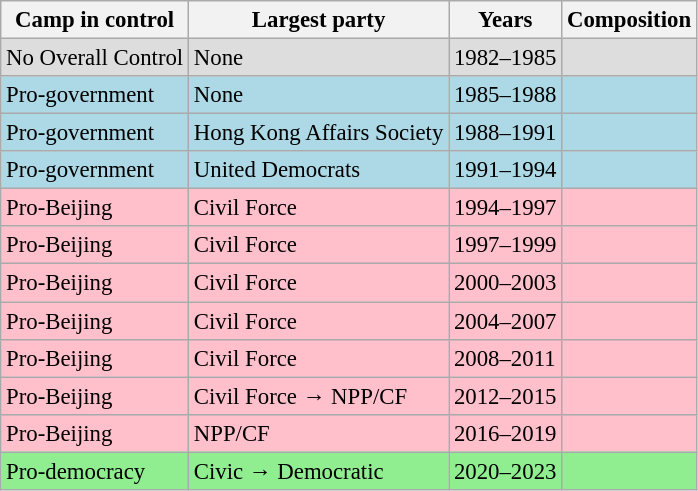<table class="wikitable" style="font-size: 95%;">
<tr>
<th>Camp in control</th>
<th>Largest party</th>
<th>Years</th>
<th>Composition</th>
</tr>
<tr ! style="background-color: #DDDDDD">
<td>No Overall Control</td>
<td>None</td>
<td>1982–1985</td>
<td></td>
</tr>
<tr ! style="background-color: LightBlue">
<td>Pro-government</td>
<td>None</td>
<td>1985–1988</td>
<td></td>
</tr>
<tr ! style="background-color: LightBlue">
<td>Pro-government</td>
<td>Hong Kong Affairs Society</td>
<td>1988–1991</td>
<td></td>
</tr>
<tr ! style="background-color: LightBlue">
<td>Pro-government</td>
<td>United Democrats</td>
<td>1991–1994</td>
<td></td>
</tr>
<tr ! style="background-color: Pink">
<td>Pro-Beijing</td>
<td>Civil Force</td>
<td>1994–1997</td>
<td></td>
</tr>
<tr ! style="background-color: Pink">
<td>Pro-Beijing</td>
<td>Civil Force</td>
<td>1997–1999</td>
<td></td>
</tr>
<tr ! style="background-color: Pink">
<td>Pro-Beijing</td>
<td>Civil Force</td>
<td>2000–2003</td>
<td></td>
</tr>
<tr ! style="background-color: Pink">
<td>Pro-Beijing</td>
<td>Civil Force</td>
<td>2004–2007</td>
<td></td>
</tr>
<tr ! style="background-color: Pink">
<td>Pro-Beijing</td>
<td>Civil Force</td>
<td>2008–2011</td>
<td></td>
</tr>
<tr ! style="background-color: Pink">
<td>Pro-Beijing</td>
<td>Civil Force → NPP/CF</td>
<td>2012–2015</td>
<td></td>
</tr>
<tr ! style="background-color: Pink">
<td>Pro-Beijing</td>
<td>NPP/CF</td>
<td>2016–2019</td>
<td></td>
</tr>
<tr ! style="background-color: LightGreen">
<td>Pro-democracy</td>
<td>Civic → Democratic</td>
<td>2020–2023</td>
<td></td>
</tr>
</table>
